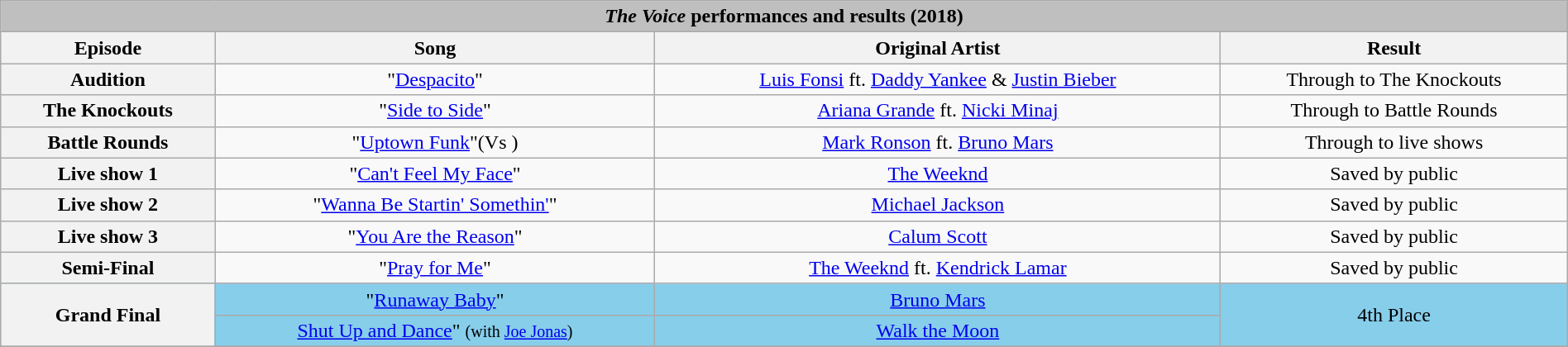<table class="wikitable collapsible collapsed" style="width:100%; margin:1em auto 1em auto; text-align:center;">
<tr>
<th colspan="4" style="background:#BFBFBF;"><em>The Voice</em> performances and results (2018)</th>
</tr>
<tr>
<th scope="col">Episode</th>
<th scope="col">Song</th>
<th scope="col">Original Artist</th>
<th scope="col">Result</th>
</tr>
<tr>
<th>Audition</th>
<td>"<a href='#'>Despacito</a>"</td>
<td><a href='#'>Luis Fonsi</a> ft. <a href='#'>Daddy Yankee</a> & <a href='#'>Justin Bieber</a></td>
<td>Through to The Knockouts</td>
</tr>
<tr>
<th>The Knockouts</th>
<td>"<a href='#'>Side to Side</a>"</td>
<td><a href='#'>Ariana Grande</a> ft. <a href='#'>Nicki Minaj</a></td>
<td>Through to Battle Rounds</td>
</tr>
<tr>
<th>Battle Rounds</th>
<td>"<a href='#'>Uptown Funk</a>"(Vs )</td>
<td><a href='#'>Mark Ronson</a> ft. <a href='#'>Bruno Mars</a></td>
<td>Through to live shows</td>
</tr>
<tr>
<th>Live show 1</th>
<td>"<a href='#'>Can't Feel My Face</a>"</td>
<td><a href='#'>The Weeknd</a></td>
<td>Saved by public</td>
</tr>
<tr>
<th>Live show 2</th>
<td>"<a href='#'>Wanna Be Startin' Somethin'</a>"</td>
<td><a href='#'>Michael Jackson</a></td>
<td>Saved by public</td>
</tr>
<tr>
<th>Live show 3</th>
<td>"<a href='#'>You Are the Reason</a>"</td>
<td><a href='#'>Calum Scott</a></td>
<td>Saved by public</td>
</tr>
<tr>
<th>Semi-Final</th>
<td>"<a href='#'>Pray for Me</a>"</td>
<td><a href='#'>The Weeknd</a> ft. <a href='#'>Kendrick Lamar</a></td>
<td>Saved by public</td>
</tr>
<tr style="background:skyblue;">
<th rowspan="2">Grand Final</th>
<td style="background:skyblue;">"<a href='#'>Runaway Baby</a>"</td>
<td><a href='#'>Bruno Mars</a></td>
<td rowspan="2" style="background:skyblue;">4th Place</td>
</tr>
<tr style="background:skyblue;">
<td style="background:skyblue;"><a href='#'>Shut Up and Dance</a>" <small> (with <a href='#'>Joe Jonas</a>) </small></td>
<td><a href='#'>Walk the Moon</a></td>
</tr>
<tr>
</tr>
</table>
